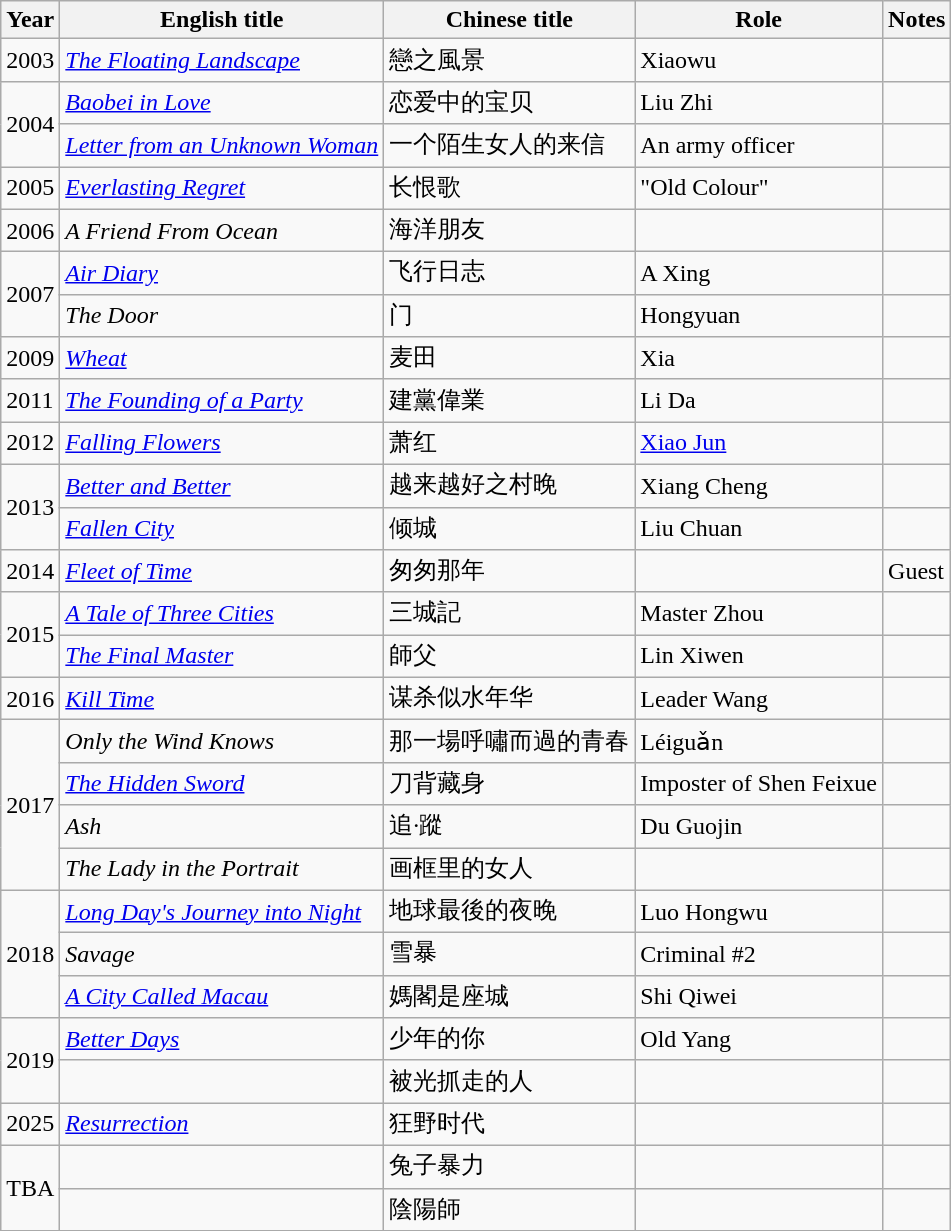<table class="wikitable sortable">
<tr>
<th>Year</th>
<th>English title</th>
<th>Chinese title</th>
<th>Role</th>
<th class="unsortable">Notes</th>
</tr>
<tr>
<td>2003</td>
<td><em><a href='#'>The Floating Landscape</a></em></td>
<td>戀之風景</td>
<td>Xiaowu</td>
<td></td>
</tr>
<tr>
<td rowspan=2>2004</td>
<td><em><a href='#'>Baobei in Love</a></em></td>
<td>恋爱中的宝贝</td>
<td>Liu Zhi</td>
<td></td>
</tr>
<tr>
<td><em><a href='#'>Letter from an Unknown Woman</a></em></td>
<td>一个陌生女人的来信</td>
<td>An army officer</td>
<td></td>
</tr>
<tr>
<td>2005</td>
<td><em><a href='#'>Everlasting Regret</a></em></td>
<td>长恨歌</td>
<td>"Old Colour"</td>
<td></td>
</tr>
<tr>
<td>2006</td>
<td><em> A Friend From Ocean</em></td>
<td>海洋朋友</td>
<td></td>
<td></td>
</tr>
<tr>
<td rowspan=2>2007</td>
<td><em><a href='#'>Air Diary</a></em></td>
<td>飞行日志</td>
<td>A Xing</td>
<td></td>
</tr>
<tr>
<td><em>The Door</em></td>
<td>门</td>
<td>Hongyuan</td>
<td></td>
</tr>
<tr>
<td>2009</td>
<td><em><a href='#'>Wheat</a></em></td>
<td>麦田</td>
<td>Xia</td>
<td></td>
</tr>
<tr>
<td>2011</td>
<td><em><a href='#'>The Founding of a Party</a></em></td>
<td>建黨偉業</td>
<td>Li Da</td>
<td></td>
</tr>
<tr>
<td>2012</td>
<td><em><a href='#'>Falling Flowers</a></em></td>
<td>萧红</td>
<td><a href='#'>Xiao Jun</a></td>
<td></td>
</tr>
<tr>
<td rowspan=2>2013</td>
<td><em><a href='#'>Better and Better</a></em></td>
<td>越来越好之村晚</td>
<td>Xiang Cheng</td>
<td></td>
</tr>
<tr>
<td><em><a href='#'>Fallen City</a></em></td>
<td>倾城</td>
<td>Liu Chuan</td>
<td></td>
</tr>
<tr>
<td>2014</td>
<td><em><a href='#'>Fleet of Time</a></em></td>
<td>匆匆那年</td>
<td></td>
<td>Guest</td>
</tr>
<tr>
<td rowspan=2>2015</td>
<td><em><a href='#'>A Tale of Three Cities</a></em></td>
<td>三城記</td>
<td>Master Zhou</td>
<td></td>
</tr>
<tr>
<td><em><a href='#'>The Final Master</a></em></td>
<td>師父</td>
<td>Lin Xiwen</td>
<td></td>
</tr>
<tr>
<td>2016</td>
<td><em><a href='#'>Kill Time</a></em></td>
<td>谋杀似水年华</td>
<td>Leader Wang</td>
<td></td>
</tr>
<tr>
<td rowspan=4>2017</td>
<td><em>Only the Wind Knows</em></td>
<td>那一場呼嘯而過的青春</td>
<td>Léiguǎn</td>
<td></td>
</tr>
<tr>
<td><em><a href='#'>The Hidden Sword</a></em></td>
<td>刀背藏身</td>
<td>Imposter of Shen Feixue</td>
<td></td>
</tr>
<tr>
<td><em>Ash</em></td>
<td>追·蹤</td>
<td>Du Guojin</td>
<td></td>
</tr>
<tr>
<td><em>The Lady in the Portrait</em></td>
<td>画框里的女人</td>
<td></td>
<td></td>
</tr>
<tr>
<td rowspan=3>2018</td>
<td><em><a href='#'>Long Day's Journey into Night</a></em></td>
<td>地球最後的夜晚</td>
<td>Luo Hongwu</td>
<td></td>
</tr>
<tr>
<td><em>Savage</em></td>
<td>雪暴</td>
<td>Criminal #2</td>
<td></td>
</tr>
<tr>
<td><em><a href='#'>A City Called Macau</a></em></td>
<td>媽閣是座城</td>
<td>Shi Qiwei</td>
<td></td>
</tr>
<tr>
<td rowspan=2>2019</td>
<td><em><a href='#'>Better Days</a></em></td>
<td>少年的你</td>
<td>Old Yang</td>
<td></td>
</tr>
<tr>
<td><em>  </em></td>
<td>被光抓走的人</td>
<td></td>
<td></td>
</tr>
<tr>
<td>2025</td>
<td><em><a href='#'>Resurrection</a></em></td>
<td>狂野时代</td>
<td></td>
<td></td>
</tr>
<tr>
<td rowspan=2>TBA</td>
<td><em> </em></td>
<td>兔子暴力</td>
<td></td>
<td></td>
</tr>
<tr>
<td><em>  </em></td>
<td>陰陽師</td>
<td></td>
<td></td>
</tr>
<tr>
</tr>
</table>
